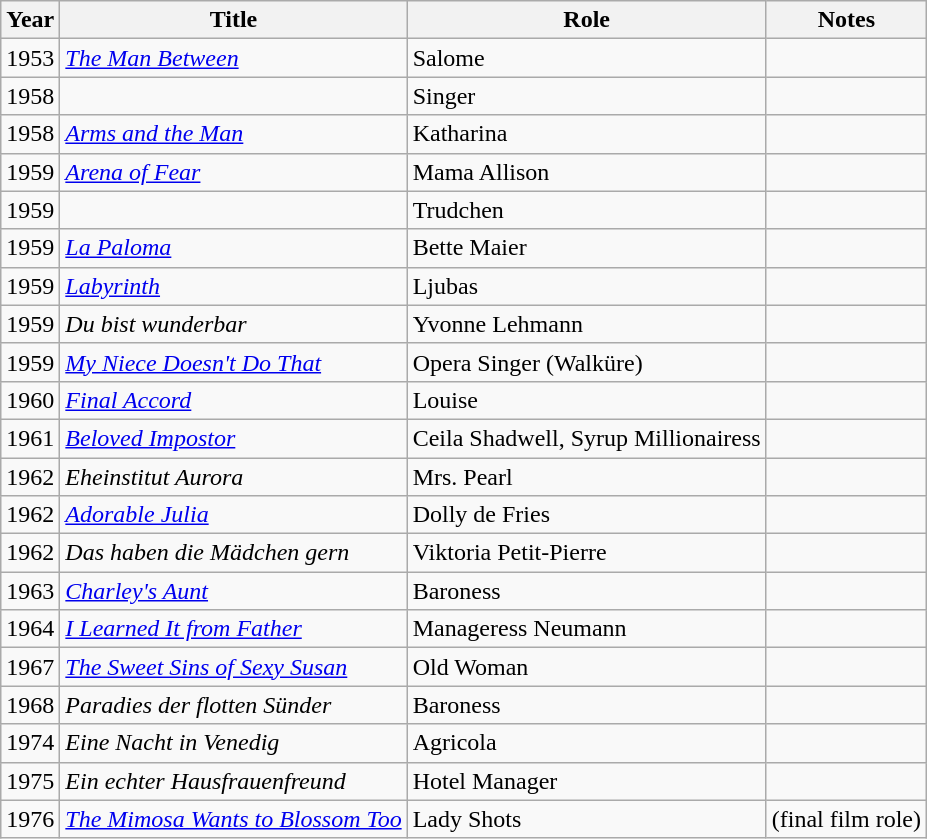<table class="wikitable">
<tr>
<th>Year</th>
<th>Title</th>
<th>Role</th>
<th>Notes</th>
</tr>
<tr>
<td>1953</td>
<td><em><a href='#'>The Man Between</a></em></td>
<td>Salome</td>
<td></td>
</tr>
<tr>
<td>1958</td>
<td><em></em></td>
<td>Singer</td>
<td></td>
</tr>
<tr>
<td>1958</td>
<td><em><a href='#'>Arms and the Man</a></em></td>
<td>Katharina</td>
<td></td>
</tr>
<tr>
<td>1959</td>
<td><em><a href='#'>Arena of Fear</a></em></td>
<td>Mama Allison</td>
<td></td>
</tr>
<tr>
<td>1959</td>
<td><em></em></td>
<td>Trudchen</td>
<td></td>
</tr>
<tr>
<td>1959</td>
<td><em><a href='#'>La Paloma</a></em></td>
<td>Bette Maier</td>
<td></td>
</tr>
<tr>
<td>1959</td>
<td><em><a href='#'>Labyrinth</a></em></td>
<td>Ljubas</td>
<td></td>
</tr>
<tr>
<td>1959</td>
<td><em>Du bist wunderbar</em></td>
<td>Yvonne Lehmann</td>
<td></td>
</tr>
<tr>
<td>1959</td>
<td><em><a href='#'>My Niece Doesn't Do That</a></em></td>
<td>Opera Singer (Walküre)</td>
<td></td>
</tr>
<tr>
<td>1960</td>
<td><em><a href='#'>Final Accord</a></em></td>
<td>Louise</td>
<td></td>
</tr>
<tr>
<td>1961</td>
<td><em><a href='#'>Beloved Impostor</a></em></td>
<td>Ceila Shadwell, Syrup Millionairess</td>
<td></td>
</tr>
<tr>
<td>1962</td>
<td><em>Eheinstitut Aurora</em></td>
<td>Mrs. Pearl</td>
<td></td>
</tr>
<tr>
<td>1962</td>
<td><em><a href='#'>Adorable Julia</a></em></td>
<td>Dolly de Fries</td>
<td></td>
</tr>
<tr>
<td>1962</td>
<td><em>Das haben die Mädchen gern</em></td>
<td>Viktoria Petit-Pierre</td>
<td></td>
</tr>
<tr>
<td>1963</td>
<td><em><a href='#'>Charley's Aunt</a></em></td>
<td>Baroness</td>
<td></td>
</tr>
<tr>
<td>1964</td>
<td><em><a href='#'>I Learned It from Father</a></em></td>
<td>Manageress Neumann</td>
<td></td>
</tr>
<tr>
<td>1967</td>
<td><em><a href='#'>The Sweet Sins of Sexy Susan</a></em></td>
<td>Old Woman</td>
<td></td>
</tr>
<tr>
<td>1968</td>
<td><em>Paradies der flotten Sünder</em></td>
<td>Baroness</td>
<td></td>
</tr>
<tr>
<td>1974</td>
<td><em>Eine Nacht in Venedig</em></td>
<td>Agricola</td>
<td></td>
</tr>
<tr>
<td>1975</td>
<td><em>Ein echter Hausfrauenfreund</em></td>
<td>Hotel Manager</td>
<td></td>
</tr>
<tr>
<td>1976</td>
<td><em><a href='#'>The Mimosa Wants to Blossom Too</a></em></td>
<td>Lady Shots</td>
<td>(final film role)</td>
</tr>
</table>
